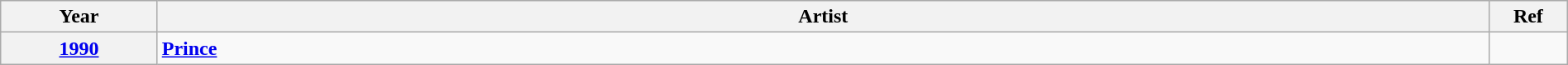<table class="wikitable" width="100%">
<tr>
<th width="10%">Year</th>
<th width="85%">Artist</th>
<th width="5%">Ref</th>
</tr>
<tr>
<th align="center"><a href='#'>1990<br></a></th>
<td><strong><a href='#'>Prince</a></strong></td>
<td align="center"></td>
</tr>
</table>
